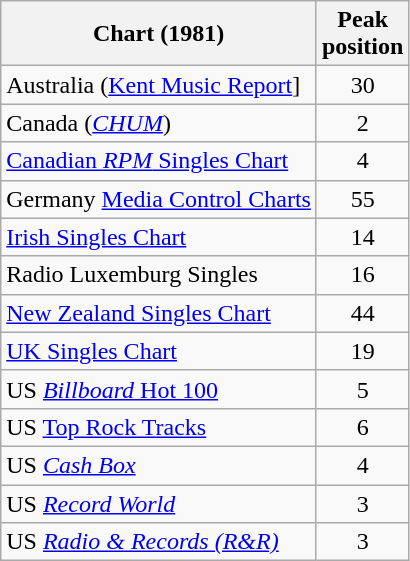<table class="wikitable sortable">
<tr>
<th>Chart (1981)</th>
<th>Peak<br>position</th>
</tr>
<tr>
<td>Australia (<a href='#'>Kent Music Report</a>]</td>
<td style="text-align:center;">30</td>
</tr>
<tr>
<td>Canada (<a href='#'><em>CHUM</em></a>)</td>
<td align="center">2</td>
</tr>
<tr>
<td><a href='#'>Canadian <em>RPM</em> Singles Chart</a></td>
<td align="center">4</td>
</tr>
<tr>
<td>Germany <a href='#'>Media Control Charts</a></td>
<td align="center">55</td>
</tr>
<tr>
<td><a href='#'>Irish Singles Chart</a></td>
<td align="center">14</td>
</tr>
<tr>
<td>Radio Luxemburg Singles</td>
<td align="center">16</td>
</tr>
<tr>
<td><a href='#'>New Zealand Singles Chart</a></td>
<td align="center">44</td>
</tr>
<tr>
<td><a href='#'>UK Singles Chart</a></td>
<td align="center">19</td>
</tr>
<tr>
<td>US <a href='#'><em>Billboard</em> Hot 100</a></td>
<td align="center">5</td>
</tr>
<tr>
<td>US <a href='#'>Top Rock Tracks</a></td>
<td align="center">6</td>
</tr>
<tr>
<td>US <a href='#'><em>Cash Box</em></a></td>
<td align="center">4</td>
</tr>
<tr>
<td>US <em><a href='#'>Record World</a></em></td>
<td align="center">3</td>
</tr>
<tr>
<td>US <em><a href='#'>Radio & Records (R&R)</a></em></td>
<td align="center">3</td>
</tr>
</table>
